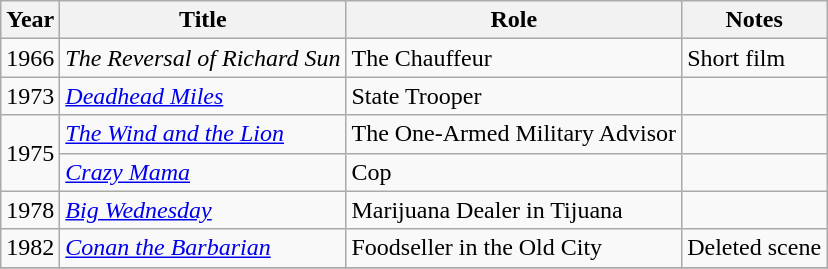<table class="wikitable">
<tr>
<th>Year</th>
<th>Title</th>
<th>Role</th>
<th>Notes</th>
</tr>
<tr>
<td>1966</td>
<td><em>The Reversal of Richard Sun</em></td>
<td>The Chauffeur</td>
<td>Short film</td>
</tr>
<tr>
<td>1973</td>
<td><em><a href='#'>Deadhead Miles</a></em></td>
<td>State Trooper</td>
<td></td>
</tr>
<tr>
<td rowspan="2">1975</td>
<td><em><a href='#'>The Wind and the Lion</a></em></td>
<td>The One-Armed Military Advisor</td>
<td></td>
</tr>
<tr>
<td><em><a href='#'>Crazy Mama</a></em></td>
<td>Cop</td>
<td></td>
</tr>
<tr>
<td>1978</td>
<td><em><a href='#'>Big Wednesday</a></em></td>
<td>Marijuana Dealer in Tijuana</td>
<td></td>
</tr>
<tr>
<td>1982</td>
<td><em><a href='#'>Conan the Barbarian</a></em></td>
<td>Foodseller in the Old City</td>
<td>Deleted scene</td>
</tr>
<tr>
</tr>
</table>
